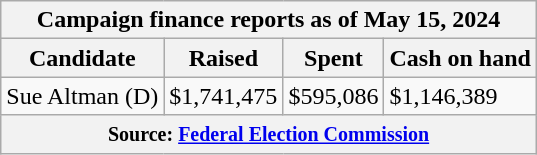<table class="wikitable sortable">
<tr>
<th colspan=4>Campaign finance reports as of May 15, 2024</th>
</tr>
<tr style="text-align:center;">
<th>Candidate</th>
<th>Raised</th>
<th>Spent</th>
<th>Cash on hand</th>
</tr>
<tr>
<td>Sue Altman (D)</td>
<td>$1,741,475</td>
<td>$595,086</td>
<td>$1,146,389</td>
</tr>
<tr>
<th colspan="4"><small>Source: <a href='#'>Federal Election Commission</a></small></th>
</tr>
</table>
